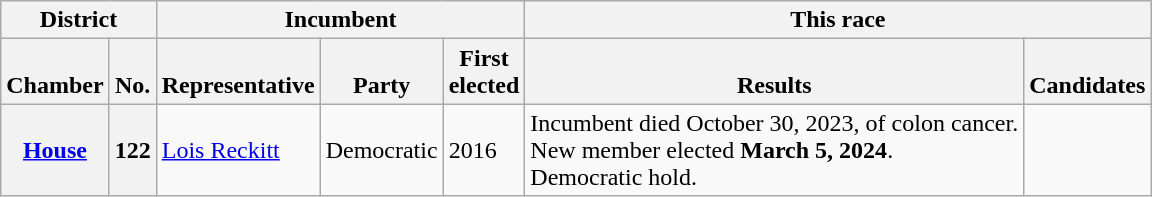<table class="wikitable sortable">
<tr valign=bottom>
<th colspan="2">District</th>
<th colspan="3">Incumbent</th>
<th colspan="2">This race</th>
</tr>
<tr valign=bottom>
<th>Chamber</th>
<th>No.</th>
<th>Representative</th>
<th>Party</th>
<th>First<br>elected</th>
<th>Results</th>
<th>Candidates</th>
</tr>
<tr>
<th><a href='#'>House</a></th>
<th>122</th>
<td><a href='#'>Lois Reckitt</a></td>
<td>Democratic</td>
<td>2016</td>
<td>Incumbent died October 30, 2023, of colon cancer.<br>New member elected <strong>March 5, 2024</strong>. <br>Democratic hold.</td>
<td nowrap></td>
</tr>
</table>
